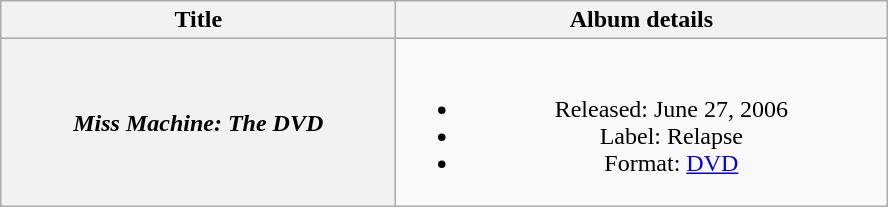<table class="wikitable plainrowheaders" style="text-align:center;">
<tr>
<th scope="col" style="width:16em;">Title</th>
<th scope="col" style="width:20em;">Album details</th>
</tr>
<tr>
<th scope="row"><em>Miss Machine: The DVD</em></th>
<td><br><ul><li>Released: June 27, 2006</li><li>Label: Relapse</li><li>Format: <a href='#'>DVD</a></li></ul></td>
</tr>
</table>
